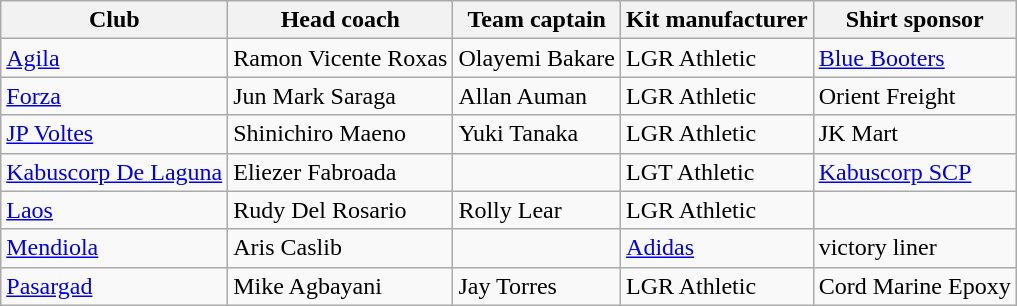<table class="wikitable sortable">
<tr>
<th>Club</th>
<th>Head coach</th>
<th>Team captain</th>
<th>Kit manufacturer</th>
<th>Shirt sponsor</th>
</tr>
<tr>
<td><a href='#'>Agila</a></td>
<td> Ramon Vicente Roxas</td>
<td> Olayemi Bakare</td>
<td>LGR Athletic</td>
<td><a href='#'>Blue Booters</a></td>
</tr>
<tr>
<td><a href='#'>Forza</a></td>
<td> Jun Mark Saraga</td>
<td> Allan Auman</td>
<td>LGR Athletic</td>
<td>Orient Freight</td>
</tr>
<tr>
<td><a href='#'>JP Voltes</a></td>
<td> Shinichiro Maeno</td>
<td> Yuki Tanaka</td>
<td>LGR Athletic</td>
<td>JK Mart</td>
</tr>
<tr>
<td><a href='#'>Kabuscorp De Laguna</a></td>
<td> Eliezer Fabroada</td>
<td></td>
<td>LGT Athletic</td>
<td><a href='#'>Kabuscorp SCP</a></td>
</tr>
<tr>
<td><a href='#'>Laos</a></td>
<td> Rudy Del Rosario</td>
<td> Rolly Lear</td>
<td>LGR Athletic</td>
<td></td>
</tr>
<tr>
<td><a href='#'>Mendiola</a></td>
<td> Aris Caslib</td>
<td></td>
<td><a href='#'>Adidas</a></td>
<td>victory liner</td>
</tr>
<tr>
<td><a href='#'>Pasargad</a></td>
<td> Mike Agbayani</td>
<td> Jay Torres</td>
<td>LGR Athletic</td>
<td>Cord Marine Epoxy</td>
</tr>
</table>
